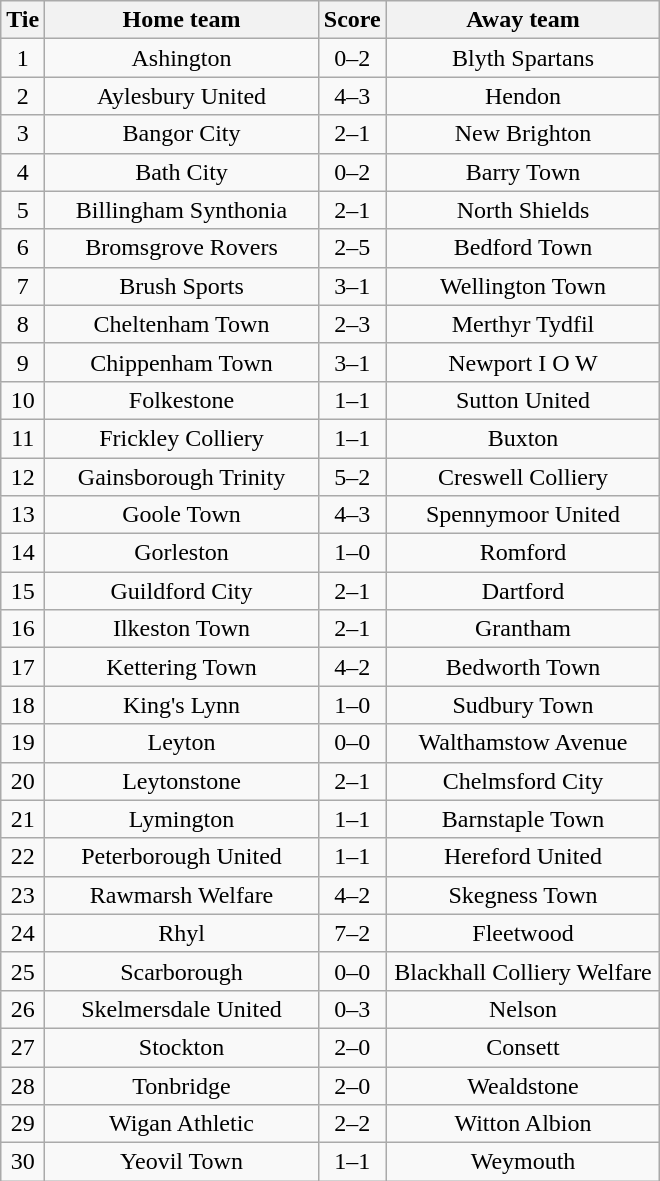<table class="wikitable" style="text-align:center;">
<tr>
<th width=20>Tie</th>
<th width=175>Home team</th>
<th width=20>Score</th>
<th width=175>Away team</th>
</tr>
<tr>
<td>1</td>
<td>Ashington</td>
<td>0–2</td>
<td>Blyth Spartans</td>
</tr>
<tr>
<td>2</td>
<td>Aylesbury United</td>
<td>4–3</td>
<td>Hendon</td>
</tr>
<tr>
<td>3</td>
<td>Bangor City</td>
<td>2–1</td>
<td>New Brighton</td>
</tr>
<tr>
<td>4</td>
<td>Bath City</td>
<td>0–2</td>
<td>Barry Town</td>
</tr>
<tr>
<td>5</td>
<td>Billingham Synthonia</td>
<td>2–1</td>
<td>North Shields</td>
</tr>
<tr>
<td>6</td>
<td>Bromsgrove Rovers</td>
<td>2–5</td>
<td>Bedford Town</td>
</tr>
<tr>
<td>7</td>
<td>Brush Sports</td>
<td>3–1</td>
<td>Wellington Town</td>
</tr>
<tr>
<td>8</td>
<td>Cheltenham Town</td>
<td>2–3</td>
<td>Merthyr Tydfil</td>
</tr>
<tr>
<td>9</td>
<td>Chippenham Town</td>
<td>3–1</td>
<td>Newport I O W</td>
</tr>
<tr>
<td>10</td>
<td>Folkestone</td>
<td>1–1</td>
<td>Sutton United</td>
</tr>
<tr>
<td>11</td>
<td>Frickley Colliery</td>
<td>1–1</td>
<td>Buxton</td>
</tr>
<tr>
<td>12</td>
<td>Gainsborough Trinity</td>
<td>5–2</td>
<td>Creswell Colliery</td>
</tr>
<tr>
<td>13</td>
<td>Goole Town</td>
<td>4–3</td>
<td>Spennymoor United</td>
</tr>
<tr>
<td>14</td>
<td>Gorleston</td>
<td>1–0</td>
<td>Romford</td>
</tr>
<tr>
<td>15</td>
<td>Guildford City</td>
<td>2–1</td>
<td>Dartford</td>
</tr>
<tr>
<td>16</td>
<td>Ilkeston Town</td>
<td>2–1</td>
<td>Grantham</td>
</tr>
<tr>
<td>17</td>
<td>Kettering Town</td>
<td>4–2</td>
<td>Bedworth Town</td>
</tr>
<tr>
<td>18</td>
<td>King's Lynn</td>
<td>1–0</td>
<td>Sudbury Town</td>
</tr>
<tr>
<td>19</td>
<td>Leyton</td>
<td>0–0</td>
<td>Walthamstow Avenue</td>
</tr>
<tr>
<td>20</td>
<td>Leytonstone</td>
<td>2–1</td>
<td>Chelmsford City</td>
</tr>
<tr>
<td>21</td>
<td>Lymington</td>
<td>1–1</td>
<td>Barnstaple Town</td>
</tr>
<tr>
<td>22</td>
<td>Peterborough United</td>
<td>1–1</td>
<td>Hereford United</td>
</tr>
<tr>
<td>23</td>
<td>Rawmarsh Welfare</td>
<td>4–2</td>
<td>Skegness Town</td>
</tr>
<tr>
<td>24</td>
<td>Rhyl</td>
<td>7–2</td>
<td>Fleetwood</td>
</tr>
<tr>
<td>25</td>
<td>Scarborough</td>
<td>0–0</td>
<td>Blackhall Colliery Welfare</td>
</tr>
<tr>
<td>26</td>
<td>Skelmersdale United</td>
<td>0–3</td>
<td>Nelson</td>
</tr>
<tr>
<td>27</td>
<td>Stockton</td>
<td>2–0</td>
<td>Consett</td>
</tr>
<tr>
<td>28</td>
<td>Tonbridge</td>
<td>2–0</td>
<td>Wealdstone</td>
</tr>
<tr>
<td>29</td>
<td>Wigan Athletic</td>
<td>2–2</td>
<td>Witton Albion</td>
</tr>
<tr>
<td>30</td>
<td>Yeovil Town</td>
<td>1–1</td>
<td>Weymouth</td>
</tr>
</table>
